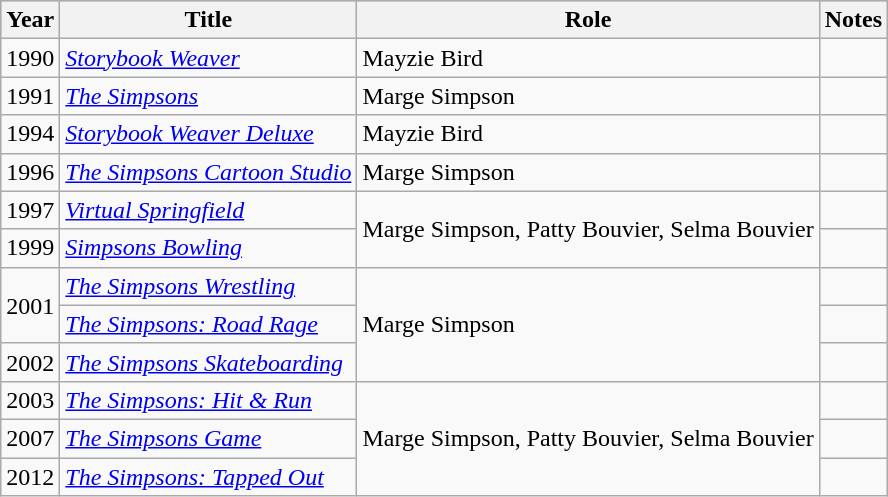<table class="wikitable sortable">
<tr style="background:#b0c4de; text-align:center;">
<th scope="col">Year</th>
<th scope="col">Title</th>
<th scope="col">Role</th>
<th scope="col">Notes</th>
</tr>
<tr>
<td>1990</td>
<td scope="row"><em><a href='#'>Storybook Weaver</a></em></td>
<td>Mayzie Bird</td>
<td></td>
</tr>
<tr>
<td>1991</td>
<td scope="row"><em><a href='#'>The Simpsons</a></em></td>
<td>Marge Simpson</td>
<td></td>
</tr>
<tr>
<td>1994</td>
<td scope="row"><em><a href='#'>Storybook Weaver Deluxe</a></em></td>
<td>Mayzie Bird</td>
<td></td>
</tr>
<tr>
<td>1996</td>
<td scope="row"><em><a href='#'>The Simpsons Cartoon Studio</a></em></td>
<td>Marge Simpson</td>
<td></td>
</tr>
<tr>
<td>1997</td>
<td scope="row"><em><a href='#'>Virtual Springfield</a></em></td>
<td rowspan="2">Marge Simpson, Patty Bouvier, Selma Bouvier</td>
<td></td>
</tr>
<tr>
<td>1999</td>
<td scope="row"><em><a href='#'>Simpsons Bowling</a></em></td>
<td></td>
</tr>
<tr>
<td rowspan="2">2001</td>
<td scope="row"><em><a href='#'>The Simpsons Wrestling</a></em></td>
<td rowspan="3">Marge Simpson</td>
<td></td>
</tr>
<tr>
<td scope="row"><em><a href='#'>The Simpsons: Road Rage</a></em></td>
<td></td>
</tr>
<tr>
<td>2002</td>
<td scope="row"><em><a href='#'>The Simpsons Skateboarding</a></em></td>
<td></td>
</tr>
<tr>
<td>2003</td>
<td scope="row"><em><a href='#'>The Simpsons: Hit & Run</a></em></td>
<td rowspan="3">Marge Simpson, Patty Bouvier, Selma Bouvier</td>
<td></td>
</tr>
<tr>
<td>2007</td>
<td scope="row"><em><a href='#'>The Simpsons Game</a></em></td>
<td></td>
</tr>
<tr>
<td>2012</td>
<td scope="row"><em><a href='#'>The Simpsons: Tapped Out</a></em></td>
<td></td>
</tr>
</table>
